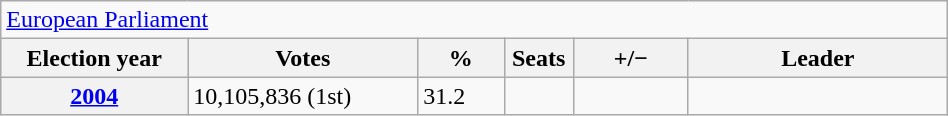<table class=wikitable style="width:50%; border:1px #AAAAFF solid">
<tr>
<td colspan=6><a href='#'>European Parliament</a></td>
</tr>
<tr>
<th width=13%>Election year</th>
<th width=16%>Votes</th>
<th width=6%>%</th>
<th width=1%>Seats</th>
<th width=8%>+/−</th>
<th width=18%>Leader</th>
</tr>
<tr>
<th><a href='#'>2004</a></th>
<td>10,105,836 (1st)</td>
<td>31.2</td>
<td></td>
<td></td>
<td></td>
</tr>
</table>
